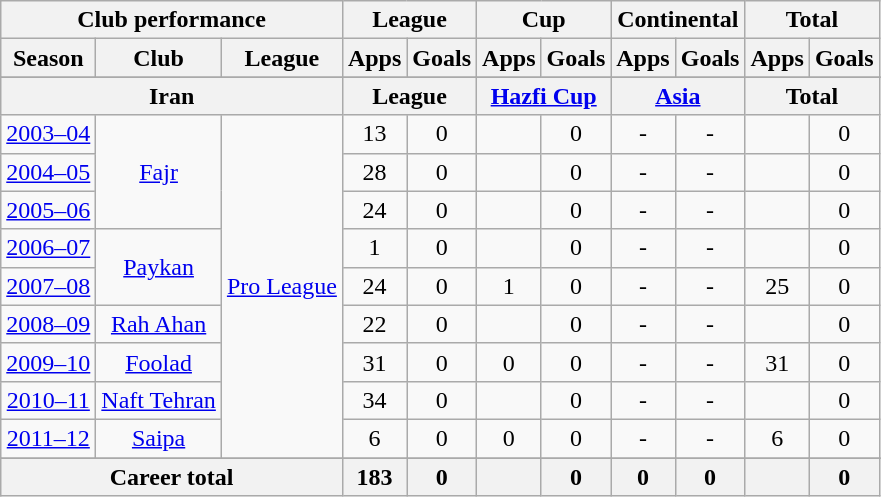<table class="wikitable" style="text-align:center">
<tr>
<th colspan=3>Club performance</th>
<th colspan=2>League</th>
<th colspan=2>Cup</th>
<th colspan=2>Continental</th>
<th colspan=2>Total</th>
</tr>
<tr>
<th>Season</th>
<th>Club</th>
<th>League</th>
<th>Apps</th>
<th>Goals</th>
<th>Apps</th>
<th>Goals</th>
<th>Apps</th>
<th>Goals</th>
<th>Apps</th>
<th>Goals</th>
</tr>
<tr>
</tr>
<tr>
<th colspan=3>Iran</th>
<th colspan=2>League</th>
<th colspan=2><a href='#'>Hazfi Cup</a></th>
<th colspan=2><a href='#'>Asia</a></th>
<th colspan=2>Total</th>
</tr>
<tr>
<td><a href='#'>2003–04</a></td>
<td rowspan="3"><a href='#'>Fajr</a></td>
<td rowspan="9"><a href='#'>Pro League</a></td>
<td>13</td>
<td>0</td>
<td></td>
<td>0</td>
<td>-</td>
<td>-</td>
<td></td>
<td>0</td>
</tr>
<tr>
<td><a href='#'>2004–05</a></td>
<td>28</td>
<td>0</td>
<td></td>
<td>0</td>
<td>-</td>
<td>-</td>
<td></td>
<td>0</td>
</tr>
<tr>
<td><a href='#'>2005–06</a></td>
<td>24</td>
<td>0</td>
<td></td>
<td>0</td>
<td>-</td>
<td>-</td>
<td></td>
<td>0</td>
</tr>
<tr>
<td><a href='#'>2006–07</a></td>
<td rowspan="2"><a href='#'>Paykan</a></td>
<td>1</td>
<td>0</td>
<td></td>
<td>0</td>
<td>-</td>
<td>-</td>
<td></td>
<td>0</td>
</tr>
<tr>
<td><a href='#'>2007–08</a></td>
<td>24</td>
<td>0</td>
<td>1</td>
<td>0</td>
<td>-</td>
<td>-</td>
<td>25</td>
<td>0</td>
</tr>
<tr>
<td><a href='#'>2008–09</a></td>
<td rowspan="1"><a href='#'>Rah Ahan</a></td>
<td>22</td>
<td>0</td>
<td></td>
<td>0</td>
<td>-</td>
<td>-</td>
<td></td>
<td>0</td>
</tr>
<tr>
<td><a href='#'>2009–10</a></td>
<td rowspan="1"><a href='#'>Foolad</a></td>
<td>31</td>
<td>0</td>
<td>0</td>
<td>0</td>
<td>-</td>
<td>-</td>
<td>31</td>
<td>0</td>
</tr>
<tr>
<td><a href='#'>2010–11</a></td>
<td rowspan="1"><a href='#'>Naft Tehran</a></td>
<td>34</td>
<td>0</td>
<td></td>
<td>0</td>
<td>-</td>
<td>-</td>
<td></td>
<td>0</td>
</tr>
<tr>
<td><a href='#'>2011–12</a></td>
<td rowspan="1"><a href='#'>Saipa</a></td>
<td>6</td>
<td>0</td>
<td>0</td>
<td>0</td>
<td>-</td>
<td>-</td>
<td>6</td>
<td>0</td>
</tr>
<tr>
</tr>
<tr>
<th colspan=3>Career total</th>
<th>183</th>
<th>0</th>
<th></th>
<th>0</th>
<th>0</th>
<th>0</th>
<th></th>
<th>0</th>
</tr>
</table>
